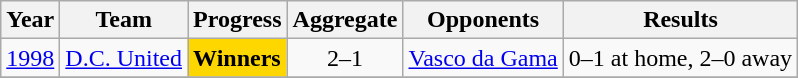<table class="wikitable">
<tr>
<th>Year</th>
<th>Team</th>
<th>Progress</th>
<th>Aggregate</th>
<th>Opponents</th>
<th>Results</th>
</tr>
<tr>
<td><a href='#'>1998</a></td>
<td><a href='#'>D.C. United</a></td>
<td bgcolor=Gold><strong>Winners</strong></td>
<td align=center>2–1</td>
<td> <a href='#'>Vasco da Gama</a></td>
<td>0–1 at home, 2–0 away</td>
</tr>
<tr>
</tr>
</table>
